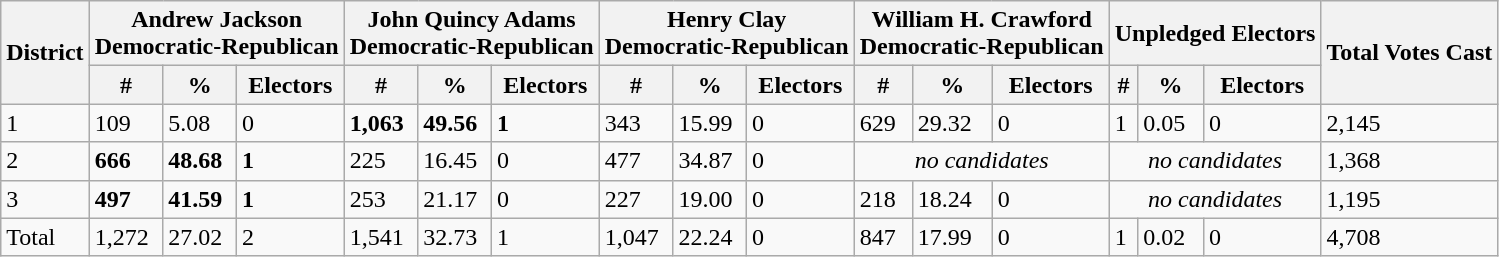<table class="wikitable sortable">
<tr>
<th rowspan="2">District</th>
<th colspan="3" >Andrew Jackson<br>Democratic-Republican</th>
<th colspan="3" >John Quincy Adams<br>Democratic-Republican</th>
<th colspan="3" >Henry Clay<br>Democratic-Republican</th>
<th colspan="3" >William H. Crawford<br>Democratic-Republican</th>
<th colspan="3" >Unpledged Electors</th>
<th rowspan="2">Total Votes Cast</th>
</tr>
<tr>
<th>#</th>
<th>%</th>
<th>Electors</th>
<th>#</th>
<th>%</th>
<th>Electors</th>
<th>#</th>
<th>%</th>
<th>Electors</th>
<th>#</th>
<th>%</th>
<th>Electors</th>
<th>#</th>
<th>%</th>
<th>Electors</th>
</tr>
<tr>
<td>1</td>
<td>109</td>
<td>5.08</td>
<td>0</td>
<td><strong>1,063</strong></td>
<td><strong>49.56</strong></td>
<td><strong>1</strong></td>
<td>343</td>
<td>15.99</td>
<td>0</td>
<td>629</td>
<td>29.32</td>
<td>0</td>
<td>1</td>
<td>0.05</td>
<td>0</td>
<td>2,145</td>
</tr>
<tr>
<td>2</td>
<td><strong>666</strong></td>
<td><strong>48.68</strong></td>
<td><strong>1</strong></td>
<td>225</td>
<td>16.45</td>
<td>0</td>
<td>477</td>
<td>34.87</td>
<td>0</td>
<td colspan=3 align=center><em>no candidates</em></td>
<td colspan=3 align=center><em>no candidates</em></td>
<td>1,368</td>
</tr>
<tr>
<td>3</td>
<td><strong>497</strong></td>
<td><strong>41.59</strong></td>
<td><strong>1</strong></td>
<td>253</td>
<td>21.17</td>
<td>0</td>
<td>227</td>
<td>19.00</td>
<td>0</td>
<td>218</td>
<td>18.24</td>
<td>0</td>
<td colspan=3 align=center><em>no candidates</em></td>
<td>1,195</td>
</tr>
<tr>
<td>Total</td>
<td>1,272</td>
<td>27.02</td>
<td>2</td>
<td>1,541</td>
<td>32.73</td>
<td>1</td>
<td>1,047</td>
<td>22.24</td>
<td>0</td>
<td>847</td>
<td>17.99</td>
<td>0</td>
<td>1</td>
<td>0.02</td>
<td>0</td>
<td>4,708</td>
</tr>
</table>
